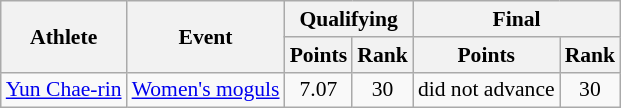<table class="wikitable" style="font-size:90%">
<tr>
<th rowspan="2">Athlete</th>
<th rowspan="2">Event</th>
<th colspan="2">Qualifying</th>
<th colspan="2">Final</th>
</tr>
<tr>
<th>Points</th>
<th>Rank</th>
<th>Points</th>
<th>Rank</th>
</tr>
<tr>
<td><a href='#'>Yun Chae-rin</a></td>
<td><a href='#'>Women's moguls</a></td>
<td align="center">7.07</td>
<td align="center">30</td>
<td align="center">did not advance</td>
<td align="center">30</td>
</tr>
</table>
